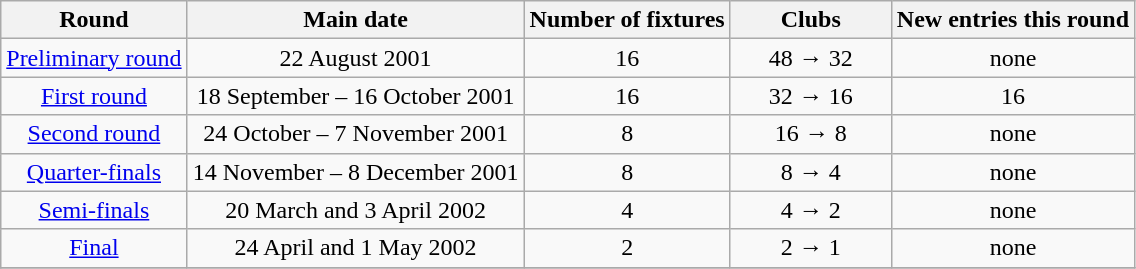<table class="wikitable" style="text-align:center">
<tr>
<th>Round</th>
<th>Main date</th>
<th>Number of fixtures</th>
<th width=100>Clubs</th>
<th>New entries this round</th>
</tr>
<tr>
<td><a href='#'>Preliminary round</a></td>
<td>22 August 2001</td>
<td>16</td>
<td>48 → 32</td>
<td>none</td>
</tr>
<tr>
<td><a href='#'>First round</a></td>
<td>18 September – 16 October 2001</td>
<td>16</td>
<td>32 → 16</td>
<td>16</td>
</tr>
<tr>
<td><a href='#'>Second round</a></td>
<td>24 October – 7 November 2001</td>
<td>8</td>
<td>16 → 8</td>
<td>none</td>
</tr>
<tr>
<td><a href='#'>Quarter-finals</a></td>
<td>14 November – 8 December 2001</td>
<td>8</td>
<td>8 → 4</td>
<td>none</td>
</tr>
<tr>
<td><a href='#'>Semi-finals</a></td>
<td>20 March and 3 April 2002</td>
<td>4</td>
<td>4 → 2</td>
<td>none</td>
</tr>
<tr>
<td><a href='#'>Final</a></td>
<td>24 April and 1 May 2002</td>
<td>2</td>
<td>2 → 1</td>
<td>none</td>
</tr>
<tr>
</tr>
</table>
